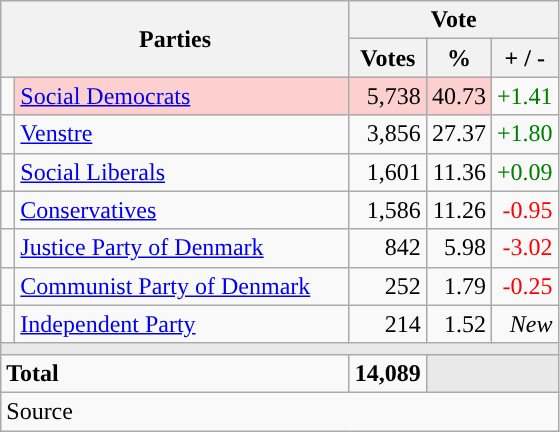<table class="wikitable" style="text-align:right;">
<tr>
<th style="text-align:centre;" rowspan="2" colspan="2" width="225">Parties</th>
<th colspan="3">Vote</th>
</tr>
<tr>
<th width="15">Votes</th>
<th width="15">%</th>
<th width="15">+ / -</th>
</tr>
<tr>
<td width="2" style="color:inherit;background:"></td>
<td bgcolor=#fbd0ce  align="left"><a href='#'>Social Democrats</a></td>
<td bgcolor=#fbd0ce>5,738</td>
<td bgcolor=#fbd0ce>40.73</td>
<td style=color:green;>+1.41</td>
</tr>
<tr>
<td width="2" style="color:inherit;background:"></td>
<td align="left"><a href='#'>Venstre</a></td>
<td>3,856</td>
<td>27.37</td>
<td style=color:green;>+1.80</td>
</tr>
<tr>
<td width="2" style="color:inherit;background:"></td>
<td align="left"><a href='#'>Social Liberals</a></td>
<td>1,601</td>
<td>11.36</td>
<td style=color:green;>+0.09</td>
</tr>
<tr>
<td width="2" style="color:inherit;background:"></td>
<td align="left"><a href='#'>Conservatives</a></td>
<td>1,586</td>
<td>11.26</td>
<td style=color:red;>-0.95</td>
</tr>
<tr>
<td width="2" style="color:inherit;background:"></td>
<td align="left"><a href='#'>Justice Party of Denmark</a></td>
<td>842</td>
<td>5.98</td>
<td style=color:red;>-3.02</td>
</tr>
<tr>
<td width="2" style="color:inherit;background:"></td>
<td align="left"><a href='#'>Communist Party of Denmark</a></td>
<td>252</td>
<td>1.79</td>
<td style=color:red;>-0.25</td>
</tr>
<tr>
<td width="2" style="color:inherit;background:"></td>
<td align="left"><a href='#'>Independent Party</a></td>
<td>214</td>
<td>1.52</td>
<td><em>New</em></td>
</tr>
<tr>
<td colspan="7" bgcolor="#E9E9E9"></td>
</tr>
<tr>
<td align="left" colspan="2"><strong>Total</strong></td>
<td><strong>14,089</strong></td>
<td bgcolor="#E9E9E9" colspan="2"></td>
</tr>
<tr>
<td align="left" colspan="6">Source</td>
</tr>
</table>
